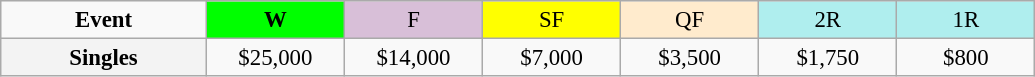<table class=wikitable style=font-size:95%;text-align:center>
<tr>
<td style="width:130px"><strong>Event</strong></td>
<td style="width:85px; background:lime"><strong>W</strong></td>
<td style="width:85px; background:thistle">F</td>
<td style="width:85px; background:#ffff00">SF</td>
<td style="width:85px; background:#ffebcd">QF</td>
<td style="width:85px; background:#afeeee">2R</td>
<td style="width:85px; background:#afeeee">1R</td>
</tr>
<tr>
<th style=background:#f3f3f3>Singles </th>
<td>$25,000</td>
<td>$14,000</td>
<td>$7,000</td>
<td>$3,500</td>
<td>$1,750</td>
<td>$800</td>
</tr>
</table>
